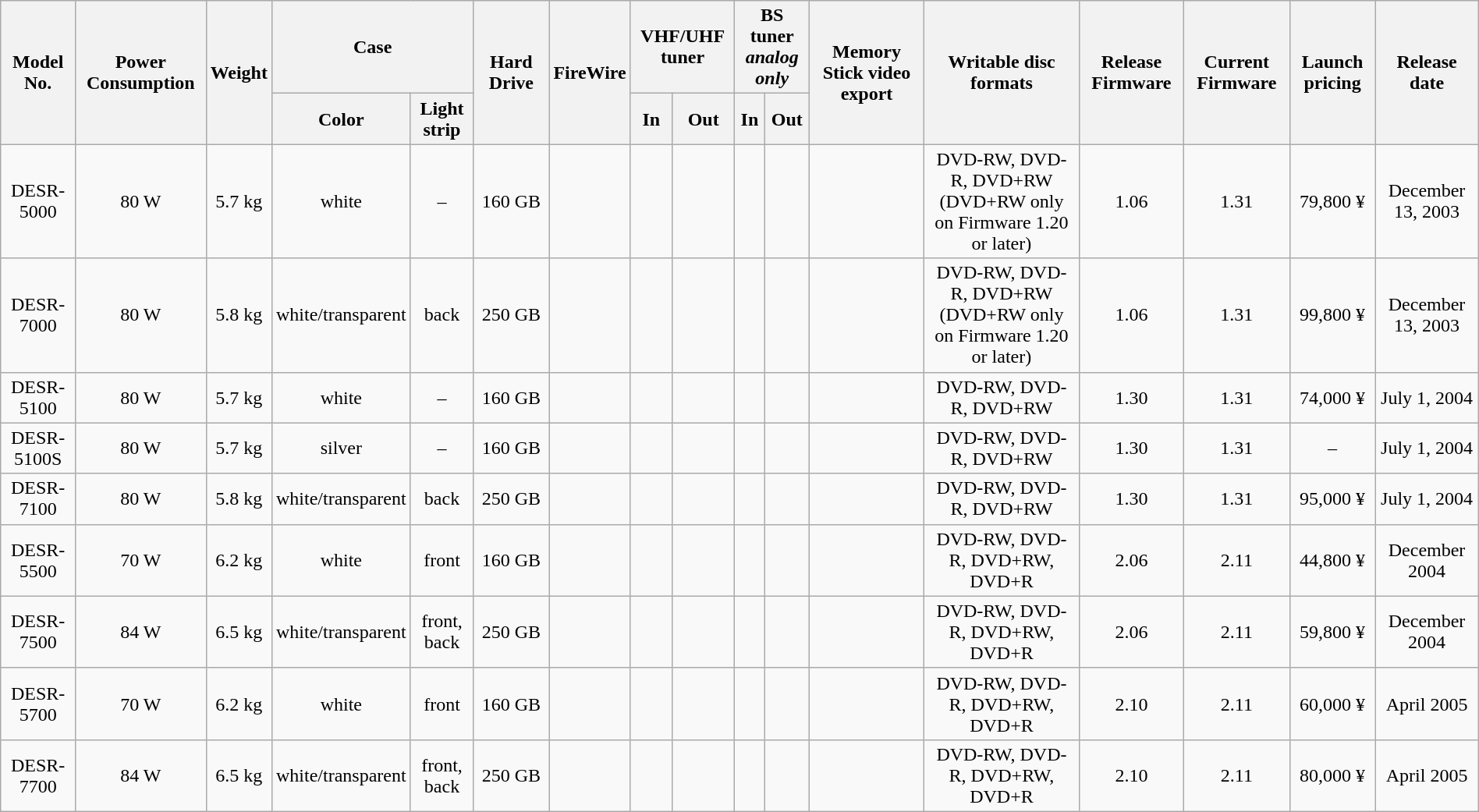<table class="wikitable" style="text-align:center; margin: 1em auto 1em auto;">
<tr>
<th rowspan="2">Model No.</th>
<th rowspan="2">Power Consumption</th>
<th rowspan="2">Weight</th>
<th colspan="2">Case</th>
<th rowspan="2">Hard Drive</th>
<th rowspan="2">FireWire</th>
<th colspan="2">VHF/UHF tuner</th>
<th colspan="2">BS tuner<br><em>analog only</em></th>
<th rowspan="2">Memory Stick video export</th>
<th rowspan="2">Writable disc formats</th>
<th rowspan="2">Release Firmware</th>
<th rowspan="2">Current Firmware</th>
<th rowspan="2">Launch pricing</th>
<th rowspan="2">Release date</th>
</tr>
<tr>
<th>Color</th>
<th>Light strip</th>
<th>In</th>
<th>Out</th>
<th>In</th>
<th>Out</th>
</tr>
<tr>
<td>DESR-5000</td>
<td>80 W</td>
<td>5.7 kg</td>
<td>white</td>
<td>–</td>
<td>160 GB</td>
<td></td>
<td></td>
<td></td>
<td></td>
<td></td>
<td></td>
<td>DVD-RW, DVD-R, DVD+RW <br>(DVD+RW only on Firmware 1.20 or later)</td>
<td>1.06</td>
<td>1.31</td>
<td>79,800 ¥</td>
<td>December 13, 2003</td>
</tr>
<tr>
<td>DESR-7000</td>
<td>80 W</td>
<td>5.8 kg</td>
<td>white/transparent</td>
<td>back</td>
<td>250 GB</td>
<td></td>
<td></td>
<td></td>
<td></td>
<td></td>
<td></td>
<td>DVD-RW, DVD-R, DVD+RW <br>(DVD+RW only on Firmware 1.20 or later)</td>
<td>1.06</td>
<td>1.31</td>
<td>99,800 ¥</td>
<td>December 13, 2003</td>
</tr>
<tr>
<td>DESR-5100</td>
<td>80 W</td>
<td>5.7 kg</td>
<td>white</td>
<td>–</td>
<td>160 GB</td>
<td></td>
<td></td>
<td></td>
<td></td>
<td></td>
<td></td>
<td>DVD-RW, DVD-R, DVD+RW</td>
<td>1.30</td>
<td>1.31</td>
<td>74,000 ¥</td>
<td>July 1, 2004</td>
</tr>
<tr>
<td>DESR-5100S</td>
<td>80 W</td>
<td>5.7 kg</td>
<td>silver</td>
<td>–</td>
<td>160 GB</td>
<td></td>
<td></td>
<td></td>
<td></td>
<td></td>
<td></td>
<td>DVD-RW, DVD-R, DVD+RW</td>
<td>1.30</td>
<td>1.31</td>
<td>–</td>
<td>July 1, 2004</td>
</tr>
<tr>
<td>DESR-7100</td>
<td>80 W</td>
<td>5.8 kg</td>
<td>white/transparent</td>
<td>back</td>
<td>250 GB</td>
<td></td>
<td></td>
<td></td>
<td></td>
<td></td>
<td></td>
<td>DVD-RW, DVD-R, DVD+RW</td>
<td>1.30</td>
<td>1.31</td>
<td>95,000 ¥</td>
<td>July 1, 2004</td>
</tr>
<tr>
<td>DESR-5500</td>
<td>70 W</td>
<td>6.2 kg</td>
<td>white</td>
<td>front</td>
<td>160 GB</td>
<td></td>
<td></td>
<td></td>
<td></td>
<td></td>
<td></td>
<td>DVD-RW, DVD-R, DVD+RW, DVD+R</td>
<td>2.06</td>
<td>2.11</td>
<td>44,800 ¥</td>
<td>December 2004</td>
</tr>
<tr>
<td>DESR-7500</td>
<td>84 W</td>
<td>6.5 kg</td>
<td>white/transparent</td>
<td>front, back</td>
<td>250 GB</td>
<td></td>
<td></td>
<td></td>
<td></td>
<td></td>
<td></td>
<td>DVD-RW, DVD-R, DVD+RW, DVD+R</td>
<td>2.06</td>
<td>2.11</td>
<td>59,800 ¥</td>
<td>December 2004</td>
</tr>
<tr>
<td>DESR-5700</td>
<td>70 W</td>
<td>6.2 kg</td>
<td>white</td>
<td>front</td>
<td>160 GB</td>
<td></td>
<td></td>
<td></td>
<td></td>
<td></td>
<td></td>
<td>DVD-RW, DVD-R, DVD+RW, DVD+R</td>
<td>2.10</td>
<td>2.11</td>
<td>60,000 ¥</td>
<td>April 2005</td>
</tr>
<tr>
<td>DESR-7700</td>
<td>84 W</td>
<td>6.5 kg</td>
<td>white/transparent</td>
<td>front, back</td>
<td>250 GB</td>
<td></td>
<td></td>
<td></td>
<td></td>
<td></td>
<td></td>
<td>DVD-RW, DVD-R, DVD+RW, DVD+R</td>
<td>2.10</td>
<td>2.11</td>
<td>80,000 ¥</td>
<td>April 2005</td>
</tr>
</table>
